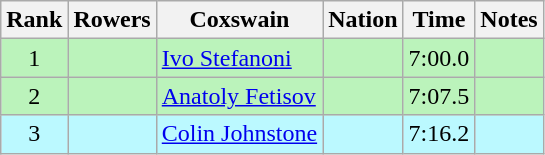<table class="wikitable sortable" style="text-align:center">
<tr>
<th>Rank</th>
<th>Rowers</th>
<th>Coxswain</th>
<th>Nation</th>
<th>Time</th>
<th>Notes</th>
</tr>
<tr bgcolor=bbf3bb>
<td>1</td>
<td align=left></td>
<td align=left><a href='#'>Ivo Stefanoni</a></td>
<td align=left></td>
<td>7:00.0</td>
<td></td>
</tr>
<tr bgcolor=bbf3bb>
<td>2</td>
<td align=left></td>
<td align=left><a href='#'>Anatoly Fetisov</a></td>
<td align=left></td>
<td>7:07.5</td>
<td></td>
</tr>
<tr bgcolor=bbf9ff>
<td>3</td>
<td align=left></td>
<td align=left><a href='#'>Colin Johnstone</a></td>
<td align=left></td>
<td>7:16.2</td>
<td></td>
</tr>
</table>
